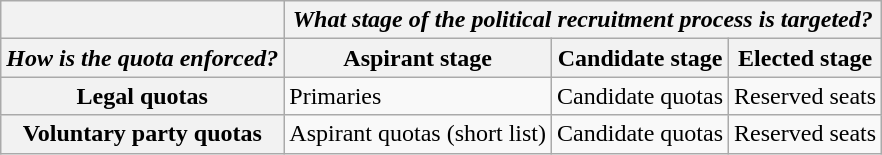<table class="wikitable">
<tr>
<th></th>
<th colspan="3"><em>What stage of the political recruitment process is targeted?</em></th>
</tr>
<tr>
<th><em>How is the quota enforced?</em></th>
<th>Aspirant stage</th>
<th>Candidate stage</th>
<th>Elected stage</th>
</tr>
<tr>
<th><strong>Legal quotas</strong></th>
<td>Primaries</td>
<td>Candidate quotas</td>
<td>Reserved seats</td>
</tr>
<tr>
<th>Voluntary party quotas</th>
<td>Aspirant quotas (short list)</td>
<td>Candidate quotas</td>
<td>Reserved seats</td>
</tr>
</table>
